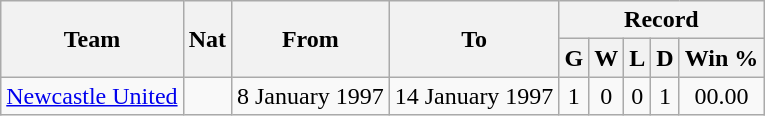<table class="wikitable" style="text-align: center">
<tr>
<th rowspan="2">Team</th>
<th rowspan="2">Nat</th>
<th rowspan="2">From</th>
<th rowspan="2">To</th>
<th colspan="5">Record</th>
</tr>
<tr>
<th>G</th>
<th>W</th>
<th>L</th>
<th>D</th>
<th>Win %</th>
</tr>
<tr>
<td align=left><a href='#'>Newcastle United</a></td>
<td></td>
<td align=left>8 January 1997</td>
<td align=left>14 January 1997</td>
<td>1</td>
<td>0</td>
<td>0</td>
<td>1</td>
<td>00.00</td>
</tr>
</table>
